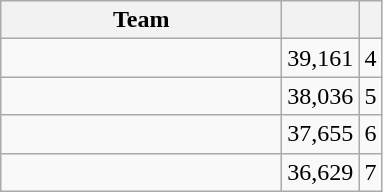<table class="wikitable">
<tr>
<th width=180>Team</th>
<th></th>
<th></th>
</tr>
<tr>
<td></td>
<td align=right>39,161</td>
<td align=center>4</td>
</tr>
<tr>
<td></td>
<td align=right>38,036</td>
<td align=center>5</td>
</tr>
<tr>
<td></td>
<td align=right>37,655</td>
<td align=center>6</td>
</tr>
<tr>
<td></td>
<td align=right>36,629</td>
<td align=center>7</td>
</tr>
</table>
